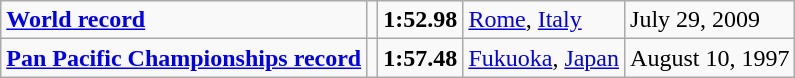<table class="wikitable">
<tr>
<td><strong><a href='#'>World record</a></strong></td>
<td></td>
<td><strong>1:52.98</strong></td>
<td><a href='#'>Rome</a>, <a href='#'>Italy</a></td>
<td>July 29, 2009</td>
</tr>
<tr>
<td><strong><a href='#'>Pan Pacific Championships record</a></strong></td>
<td></td>
<td><strong>1:57.48</strong></td>
<td><a href='#'>Fukuoka</a>, <a href='#'>Japan</a></td>
<td>August 10, 1997</td>
</tr>
</table>
